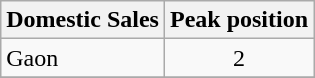<table class="wikitable sortable">
<tr>
<th>Domestic Sales</th>
<th>Peak position</th>
</tr>
<tr>
<td>Gaon</td>
<td align="center">2</td>
</tr>
<tr>
</tr>
</table>
